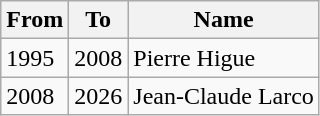<table class="wikitable">
<tr>
<th>From</th>
<th>To</th>
<th>Name</th>
</tr>
<tr>
<td>1995</td>
<td>2008</td>
<td>Pierre Higue</td>
</tr>
<tr>
<td>2008</td>
<td>2026</td>
<td>Jean-Claude Larco</td>
</tr>
</table>
